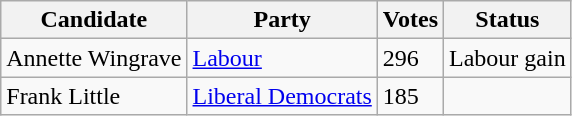<table class="wikitable sortable">
<tr>
<th>Candidate</th>
<th>Party</th>
<th>Votes</th>
<th>Status</th>
</tr>
<tr>
<td>Annette Wingrave</td>
<td><a href='#'>Labour</a></td>
<td>296</td>
<td>Labour gain</td>
</tr>
<tr>
<td>Frank Little</td>
<td><a href='#'>Liberal Democrats</a></td>
<td>185</td>
<td></td>
</tr>
</table>
